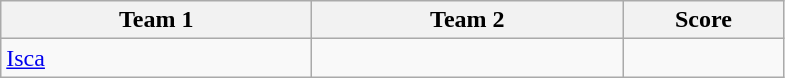<table class="wikitable" style="font-size: 100%">
<tr>
<th width=200>Team 1</th>
<th width=200>Team 2</th>
<th width=100>Score</th>
</tr>
<tr>
<td><a href='#'>Isca</a></td>
<td></td>
<td align=center></td>
</tr>
</table>
